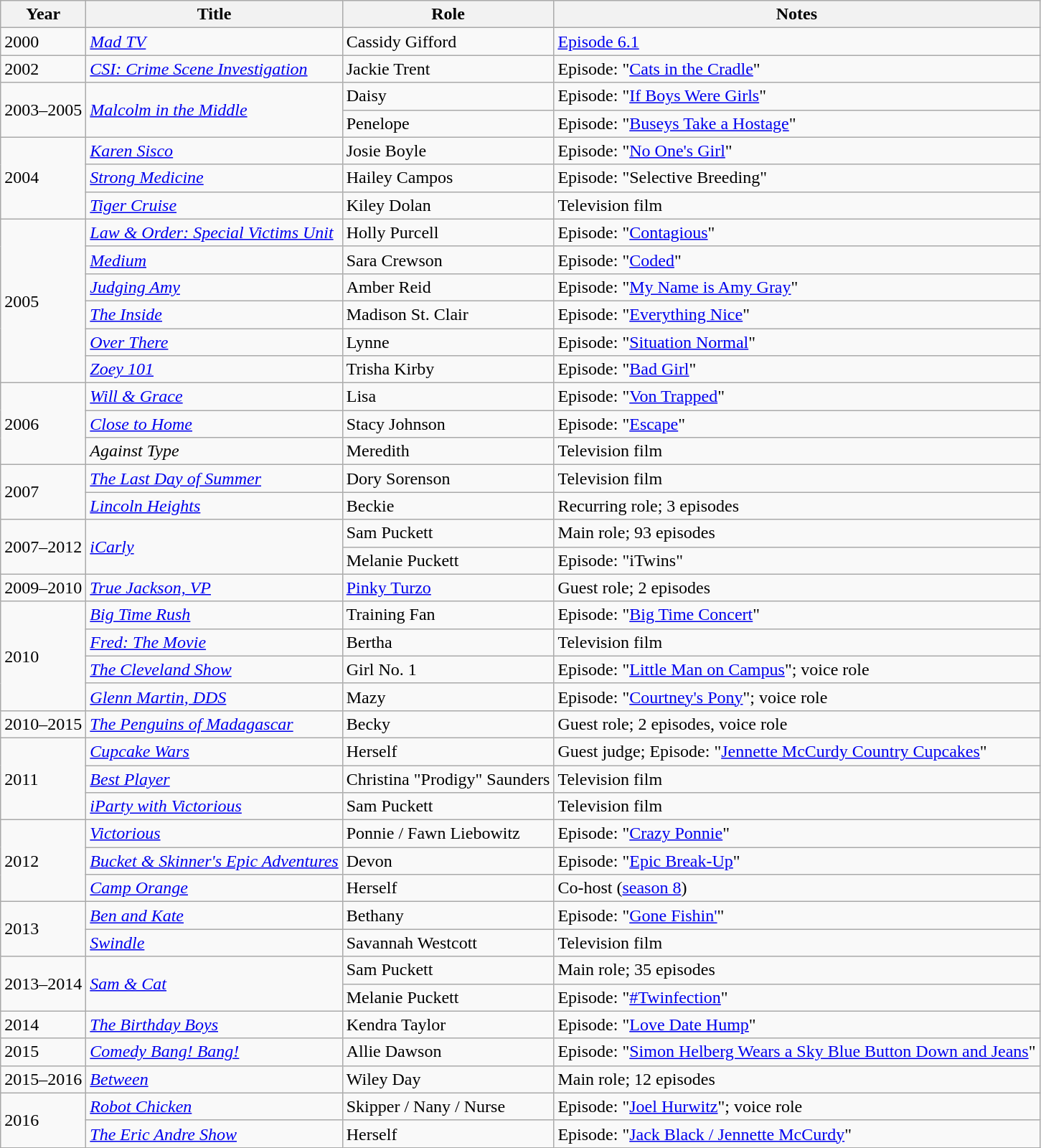<table class="wikitable sortable">
<tr>
<th>Year</th>
<th>Title</th>
<th>Role</th>
<th class="unsortable">Notes</th>
</tr>
<tr>
<td>2000</td>
<td><em><a href='#'>Mad TV</a></em></td>
<td>Cassidy Gifford</td>
<td><a href='#'>Episode 6.1</a></td>
</tr>
<tr>
<td>2002</td>
<td><em><a href='#'>CSI: Crime Scene Investigation</a></em></td>
<td>Jackie Trent</td>
<td>Episode: "<a href='#'>Cats in the Cradle</a>"</td>
</tr>
<tr>
<td rowspan=2>2003–2005</td>
<td rowspan=2><em><a href='#'>Malcolm in the Middle</a></em></td>
<td>Daisy</td>
<td>Episode: "<a href='#'>If Boys Were Girls</a>"</td>
</tr>
<tr>
<td>Penelope</td>
<td>Episode: "<a href='#'>Buseys Take a Hostage</a>"</td>
</tr>
<tr>
<td rowspan=3>2004</td>
<td><em><a href='#'>Karen Sisco</a></em></td>
<td>Josie Boyle</td>
<td>Episode: "<a href='#'>No One's Girl</a>"</td>
</tr>
<tr>
<td><em><a href='#'>Strong Medicine</a></em></td>
<td>Hailey Campos</td>
<td>Episode: "Selective Breeding"</td>
</tr>
<tr>
<td><em><a href='#'>Tiger Cruise</a></em></td>
<td>Kiley Dolan</td>
<td>Television film</td>
</tr>
<tr>
<td rowspan=6>2005</td>
<td><em><a href='#'>Law & Order: Special Victims Unit</a></em></td>
<td>Holly Purcell</td>
<td>Episode: "<a href='#'>Contagious</a>"</td>
</tr>
<tr>
<td><em><a href='#'>Medium</a></em></td>
<td>Sara Crewson</td>
<td>Episode: "<a href='#'>Coded</a>"</td>
</tr>
<tr>
<td><em><a href='#'>Judging Amy</a></em></td>
<td>Amber Reid</td>
<td>Episode: "<a href='#'>My Name is Amy Gray</a>"</td>
</tr>
<tr>
<td><em><a href='#'>The Inside</a></em></td>
<td>Madison St. Clair</td>
<td>Episode: "<a href='#'>Everything Nice</a>"</td>
</tr>
<tr>
<td><em><a href='#'>Over There</a></em></td>
<td>Lynne</td>
<td>Episode: "<a href='#'>Situation Normal</a>"</td>
</tr>
<tr>
<td><em><a href='#'>Zoey 101</a></em></td>
<td>Trisha Kirby</td>
<td>Episode: "<a href='#'>Bad Girl</a>"</td>
</tr>
<tr>
<td rowspan=3>2006</td>
<td><em><a href='#'>Will & Grace</a></em></td>
<td>Lisa</td>
<td>Episode: "<a href='#'>Von Trapped</a>"</td>
</tr>
<tr>
<td><em><a href='#'>Close to Home</a></em></td>
<td>Stacy Johnson</td>
<td>Episode: "<a href='#'>Escape</a>"</td>
</tr>
<tr>
<td><em>Against Type</em></td>
<td>Meredith</td>
<td>Television film</td>
</tr>
<tr>
<td rowspan=2>2007</td>
<td><em><a href='#'>The Last Day of Summer</a></em></td>
<td>Dory Sorenson</td>
<td>Television film</td>
</tr>
<tr>
<td><em><a href='#'>Lincoln Heights</a></em></td>
<td>Beckie</td>
<td>Recurring role; 3 episodes</td>
</tr>
<tr>
<td rowspan=2>2007–2012</td>
<td rowspan=2><em><a href='#'>iCarly</a></em></td>
<td>Sam Puckett</td>
<td>Main role; 93 episodes</td>
</tr>
<tr>
<td>Melanie Puckett</td>
<td>Episode: "iTwins"</td>
</tr>
<tr>
<td>2009–2010</td>
<td><em><a href='#'>True Jackson, VP</a></em></td>
<td><a href='#'>Pinky Turzo</a></td>
<td>Guest role; 2 episodes</td>
</tr>
<tr>
<td rowspan=4>2010</td>
<td><em><a href='#'>Big Time Rush</a></em></td>
<td>Training Fan</td>
<td>Episode: "<a href='#'>Big Time Concert</a>"</td>
</tr>
<tr>
<td><em><a href='#'>Fred: The Movie</a></em></td>
<td>Bertha</td>
<td>Television film</td>
</tr>
<tr>
<td><em><a href='#'>The Cleveland Show</a></em></td>
<td>Girl No. 1</td>
<td>Episode: "<a href='#'>Little Man on Campus</a>"; voice role</td>
</tr>
<tr>
<td><em><a href='#'>Glenn Martin, DDS</a></em></td>
<td>Mazy</td>
<td>Episode: "<a href='#'>Courtney's Pony</a>"; voice role</td>
</tr>
<tr>
<td>2010–2015</td>
<td><em><a href='#'>The Penguins of Madagascar</a></em></td>
<td>Becky</td>
<td>Guest role; 2 episodes, voice role</td>
</tr>
<tr>
<td rowspan=3>2011</td>
<td><em><a href='#'>Cupcake Wars</a></em></td>
<td>Herself</td>
<td>Guest judge; Episode: "<a href='#'>Jennette McCurdy Country Cupcakes</a>"</td>
</tr>
<tr>
<td><em><a href='#'>Best Player</a></em></td>
<td>Christina "Prodigy" Saunders</td>
<td>Television film</td>
</tr>
<tr>
<td><em><a href='#'>iParty with Victorious</a></em></td>
<td>Sam Puckett</td>
<td>Television film</td>
</tr>
<tr>
<td rowspan=3>2012</td>
<td><em><a href='#'>Victorious</a></em></td>
<td>Ponnie / Fawn Liebowitz</td>
<td>Episode: "<a href='#'>Crazy Ponnie</a>"</td>
</tr>
<tr>
<td><em><a href='#'>Bucket & Skinner's Epic Adventures</a></em></td>
<td>Devon</td>
<td>Episode: "<a href='#'>Epic Break-Up</a>"</td>
</tr>
<tr>
<td><em><a href='#'>Camp Orange</a></em></td>
<td>Herself</td>
<td>Co-host (<a href='#'>season 8</a>)</td>
</tr>
<tr>
<td rowspan=2>2013</td>
<td><em><a href='#'>Ben and Kate</a></em></td>
<td>Bethany</td>
<td>Episode: "<a href='#'>Gone Fishin'</a>"</td>
</tr>
<tr>
<td><em><a href='#'>Swindle</a></em></td>
<td>Savannah Westcott</td>
<td>Television film</td>
</tr>
<tr>
<td rowspan=2>2013–2014</td>
<td rowspan=2><em><a href='#'>Sam & Cat</a></em></td>
<td>Sam Puckett</td>
<td>Main role; 35 episodes</td>
</tr>
<tr>
<td>Melanie Puckett</td>
<td>Episode: "<a href='#'>#Twinfection</a>"</td>
</tr>
<tr>
<td>2014</td>
<td><em><a href='#'>The Birthday Boys</a></em></td>
<td>Kendra Taylor</td>
<td>Episode: "<a href='#'>Love Date Hump</a>"</td>
</tr>
<tr>
<td>2015</td>
<td><em><a href='#'>Comedy Bang! Bang!</a></em></td>
<td>Allie Dawson</td>
<td>Episode: "<a href='#'>Simon Helberg Wears a Sky Blue Button Down and Jeans</a>"</td>
</tr>
<tr>
<td>2015–2016</td>
<td><em><a href='#'>Between</a></em></td>
<td>Wiley Day</td>
<td>Main role; 12 episodes</td>
</tr>
<tr>
<td rowspan=2>2016</td>
<td><em><a href='#'>Robot Chicken</a></em></td>
<td>Skipper / Nany / Nurse</td>
<td>Episode: "<a href='#'>Joel Hurwitz</a>"; voice role</td>
</tr>
<tr>
<td><em><a href='#'>The Eric Andre Show</a></em></td>
<td>Herself</td>
<td>Episode: "<a href='#'>Jack Black / Jennette McCurdy</a>"</td>
</tr>
</table>
